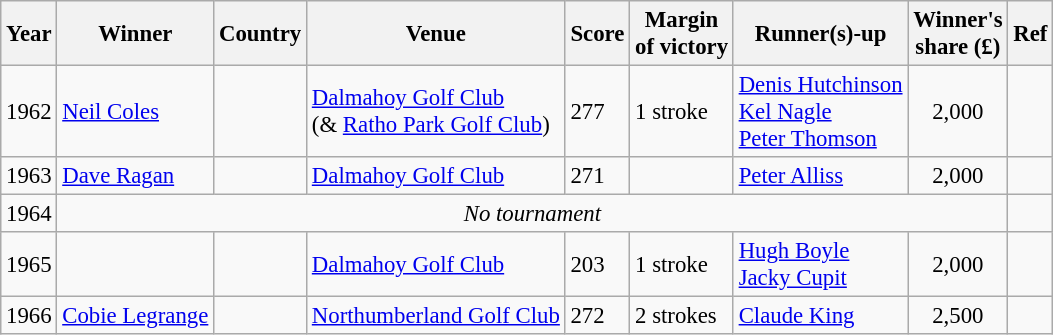<table class=wikitable style="font-size:95%">
<tr>
<th>Year</th>
<th>Winner</th>
<th>Country</th>
<th>Venue</th>
<th>Score</th>
<th>Margin<br>of victory</th>
<th>Runner(s)-up</th>
<th>Winner's<br>share (£)</th>
<th>Ref</th>
</tr>
<tr>
<td>1962</td>
<td><a href='#'>Neil Coles</a></td>
<td></td>
<td><a href='#'>Dalmahoy Golf Club</a><br>(& <a href='#'>Ratho Park Golf Club</a>)</td>
<td>277</td>
<td>1 stroke</td>
<td> <a href='#'>Denis Hutchinson</a><br> <a href='#'>Kel Nagle</a><br> <a href='#'>Peter Thomson</a></td>
<td align=center>2,000</td>
<td></td>
</tr>
<tr>
<td>1963</td>
<td><a href='#'>Dave Ragan</a></td>
<td></td>
<td><a href='#'>Dalmahoy Golf Club</a></td>
<td>271</td>
<td></td>
<td> <a href='#'>Peter Alliss</a></td>
<td align=center>2,000</td>
<td></td>
</tr>
<tr>
<td>1964</td>
<td colspan=7 align=center><em>No tournament</em></td>
<td></td>
</tr>
<tr>
<td>1965</td>
<td></td>
<td></td>
<td><a href='#'>Dalmahoy Golf Club</a></td>
<td>203</td>
<td>1 stroke</td>
<td> <a href='#'>Hugh Boyle</a><br> <a href='#'>Jacky Cupit</a></td>
<td align=center>2,000</td>
<td></td>
</tr>
<tr>
<td>1966</td>
<td><a href='#'>Cobie Legrange</a></td>
<td></td>
<td><a href='#'>Northumberland Golf Club</a></td>
<td>272</td>
<td>2 strokes</td>
<td> <a href='#'>Claude King</a></td>
<td align=center>2,500</td>
<td></td>
</tr>
</table>
